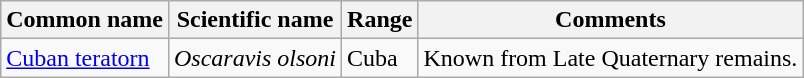<table class="wikitable sortable">
<tr>
<th>Common name</th>
<th>Scientific name</th>
<th>Range</th>
<th class="unsortable">Comments</th>
</tr>
<tr>
<td><a href='#'>Cuban teratorn</a></td>
<td><em>Oscaravis olsoni</em></td>
<td>Cuba</td>
<td>Known from Late Quaternary remains.</td>
</tr>
</table>
